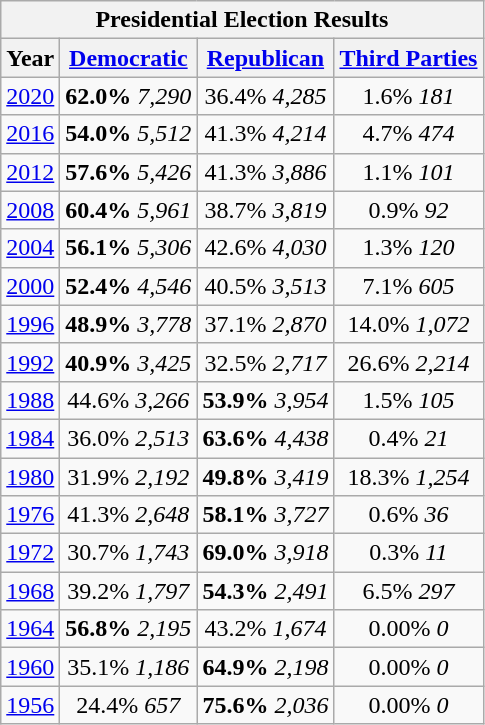<table class="wikitable">
<tr>
<th colspan="4">Presidential Election Results</th>
</tr>
<tr>
<th>Year</th>
<th><a href='#'>Democratic</a></th>
<th><a href='#'>Republican</a></th>
<th><a href='#'>Third Parties</a></th>
</tr>
<tr>
<td align="center" ><a href='#'>2020</a></td>
<td align="center" ><strong>62.0%</strong> <em>7,290</em></td>
<td align="center" >36.4% <em>4,285</em></td>
<td align="center" >1.6% <em>181</em></td>
</tr>
<tr>
<td align="center" ><a href='#'>2016</a></td>
<td align="center" ><strong>54.0%</strong> <em>5,512</em></td>
<td align="center" >41.3% <em>4,214</em></td>
<td align="center" >4.7% <em>474</em></td>
</tr>
<tr>
<td align="center" ><a href='#'>2012</a></td>
<td align="center" ><strong>57.6%</strong> <em>5,426</em></td>
<td align="center" >41.3% <em>3,886</em></td>
<td align="center" >1.1% <em>101</em></td>
</tr>
<tr>
<td align="center" ><a href='#'>2008</a></td>
<td align="center" ><strong>60.4%</strong> <em>5,961</em></td>
<td align="center" >38.7% <em>3,819</em></td>
<td align="center" >0.9% <em>92</em></td>
</tr>
<tr>
<td align="center" ><a href='#'>2004</a></td>
<td align="center" ><strong>56.1%</strong> <em>5,306</em></td>
<td align="center" >42.6% <em>4,030</em></td>
<td align="center" >1.3% <em>120</em></td>
</tr>
<tr>
<td align="center" ><a href='#'>2000</a></td>
<td align="center" ><strong>52.4%</strong> <em>4,546</em></td>
<td align="center" >40.5% <em>3,513</em></td>
<td align="center" >7.1% <em>605</em></td>
</tr>
<tr>
<td align="center" ><a href='#'>1996</a></td>
<td align="center" ><strong>48.9%</strong> <em>3,778</em></td>
<td align="center" >37.1% <em>2,870</em></td>
<td align="center" >14.0% <em>1,072</em></td>
</tr>
<tr>
<td align="center" ><a href='#'>1992</a></td>
<td align="center" ><strong>40.9%</strong> <em>3,425</em></td>
<td align="center" >32.5% <em>2,717</em></td>
<td align="center" >26.6% <em>2,214</em></td>
</tr>
<tr>
<td align="center" ><a href='#'>1988</a></td>
<td align="center" >44.6% <em>3,266</em></td>
<td align="center" ><strong>53.9%</strong> <em>3,954</em></td>
<td align="center" >1.5% <em>105</em></td>
</tr>
<tr>
<td align="center" ><a href='#'>1984</a></td>
<td align="center" >36.0% <em>2,513</em></td>
<td align="center" ><strong>63.6%</strong> <em>4,438</em></td>
<td align="center" >0.4% <em>21</em></td>
</tr>
<tr>
<td align="center" ><a href='#'>1980</a></td>
<td align="center" >31.9% <em>2,192</em></td>
<td align="center" ><strong>49.8%</strong> <em>3,419</em></td>
<td align="center" >18.3% <em>1,254</em></td>
</tr>
<tr>
<td align="center" ><a href='#'>1976</a></td>
<td align="center" >41.3% <em>2,648</em></td>
<td align="center" ><strong>58.1%</strong> <em>3,727</em></td>
<td align="center" >0.6% <em>36</em></td>
</tr>
<tr>
<td align="center" ><a href='#'>1972</a></td>
<td align="center" >30.7% <em>1,743</em></td>
<td align="center" ><strong>69.0%</strong> <em>3,918</em></td>
<td align="center" >0.3% <em>11</em></td>
</tr>
<tr>
<td align="center" ><a href='#'>1968</a></td>
<td align="center" >39.2% <em>1,797</em></td>
<td align="center" ><strong>54.3%</strong> <em>2,491</em></td>
<td align="center" >6.5% <em>297</em></td>
</tr>
<tr>
<td align="center" ><a href='#'>1964</a></td>
<td align="center" ><strong>56.8%</strong> <em>2,195</em></td>
<td align="center" >43.2% <em>1,674</em></td>
<td align="center" >0.00% <em>0</em></td>
</tr>
<tr>
<td align="center" ><a href='#'>1960</a></td>
<td align="center" >35.1% <em>1,186</em></td>
<td align="center" ><strong>64.9%</strong> <em>2,198</em></td>
<td align="center" >0.00% <em>0</em></td>
</tr>
<tr>
<td align="center" ><a href='#'>1956</a></td>
<td align="center" >24.4% <em>657</em></td>
<td align="center" ><strong>75.6%</strong> <em>2,036</em></td>
<td align="center" >0.00% <em>0</em></td>
</tr>
</table>
